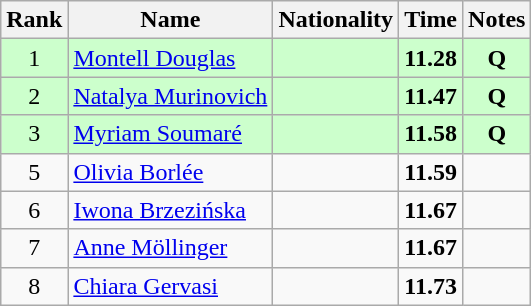<table class="wikitable sortable" style="text-align:center">
<tr>
<th>Rank</th>
<th>Name</th>
<th>Nationality</th>
<th>Time</th>
<th>Notes</th>
</tr>
<tr bgcolor=ccffcc>
<td>1</td>
<td align=left><a href='#'>Montell Douglas</a></td>
<td align=left></td>
<td><strong>11.28</strong></td>
<td><strong>Q</strong></td>
</tr>
<tr bgcolor=ccffcc>
<td>2</td>
<td align=left><a href='#'>Natalya Murinovich</a></td>
<td align=left></td>
<td><strong>11.47</strong></td>
<td><strong>Q</strong></td>
</tr>
<tr bgcolor=ccffcc>
<td>3</td>
<td align=left><a href='#'>Myriam Soumaré</a></td>
<td align=left></td>
<td><strong>11.58</strong></td>
<td><strong>Q</strong></td>
</tr>
<tr>
<td>5</td>
<td align=left><a href='#'>Olivia Borlée</a></td>
<td align=left></td>
<td><strong>11.59</strong></td>
<td></td>
</tr>
<tr>
<td>6</td>
<td align=left><a href='#'>Iwona Brzezińska</a></td>
<td align=left></td>
<td><strong>11.67</strong></td>
<td></td>
</tr>
<tr>
<td>7</td>
<td align=left><a href='#'>Anne Möllinger</a></td>
<td align=left></td>
<td><strong>11.67</strong></td>
<td></td>
</tr>
<tr>
<td>8</td>
<td align=left><a href='#'>Chiara Gervasi</a></td>
<td align=left></td>
<td><strong>11.73</strong></td>
<td></td>
</tr>
</table>
